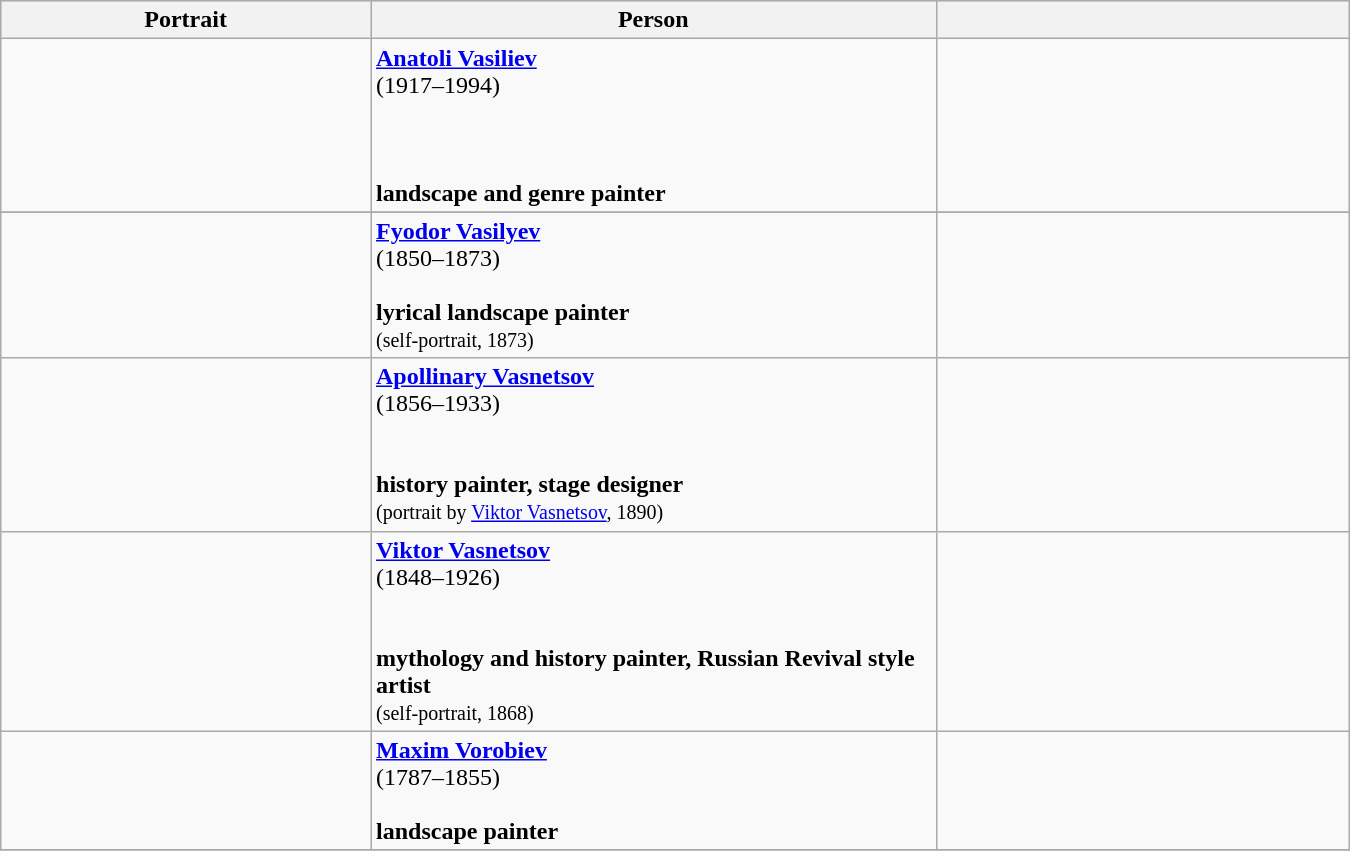<table class="wikitable" width=900pt>
<tr bgcolor="#cccccc">
<th width=17%>Portrait</th>
<th width=26%>Person</th>
<th width=19%></th>
</tr>
<tr>
<td align=center></td>
<td><strong><a href='#'>Anatoli Vasiliev</a></strong> <br>(1917–1994)<br><br><br><br><strong>landscape and genre painter</strong></td>
<td align=center></td>
</tr>
<tr>
</tr>
<tr>
<td align=center></td>
<td><strong><a href='#'>Fyodor Vasilyev</a></strong><br>(1850–1873)<br><br> <strong>lyrical landscape painter</strong><br><small>(self-portrait, 1873)</small></td>
<td align=center></td>
</tr>
<tr>
<td align=center></td>
<td><strong><a href='#'>Apollinary Vasnetsov</a></strong><br> (1856–1933)<br><br><br> <strong>history painter, stage designer</strong><br><small>(portrait by <a href='#'>Viktor Vasnetsov</a>, 1890)</small></td>
<td align=center></td>
</tr>
<tr>
<td align=center></td>
<td><strong><a href='#'>Viktor Vasnetsov</a></strong><br> (1848–1926)<br><br><br> <strong>mythology and history painter, Russian Revival style artist</strong><br><small>(self-portrait, 1868)</small></td>
<td align=center></td>
</tr>
<tr>
<td align=center></td>
<td><strong><a href='#'>Maxim Vorobiev</a></strong> <br>(1787–1855)<br><br><strong>landscape painter</strong></td>
<td align=center></td>
</tr>
<tr>
</tr>
</table>
